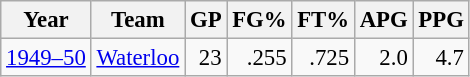<table class="wikitable sortable" style="font-size:95%; text-align:right;">
<tr>
<th>Year</th>
<th>Team</th>
<th>GP</th>
<th>FG%</th>
<th>FT%</th>
<th>APG</th>
<th>PPG</th>
</tr>
<tr>
<td style="text-align:left;"><a href='#'>1949–50</a></td>
<td style="text-align:left;"><a href='#'>Waterloo</a></td>
<td>23</td>
<td>.255</td>
<td>.725</td>
<td>2.0</td>
<td>4.7</td>
</tr>
</table>
